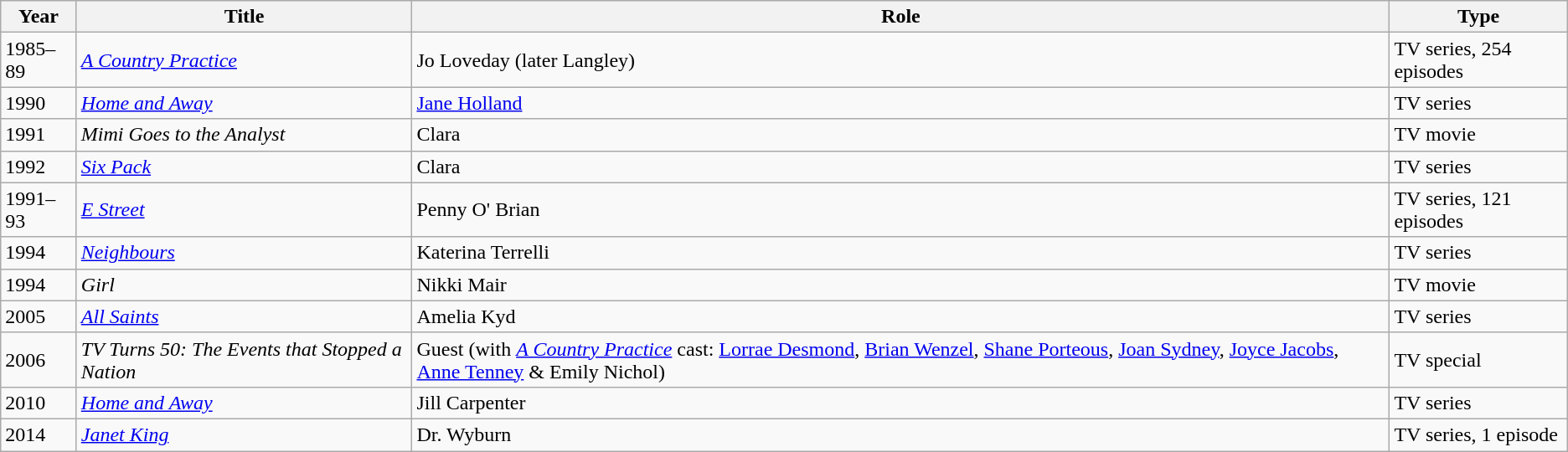<table class="wikitable">
<tr>
<th>Year</th>
<th>Title</th>
<th>Role</th>
<th>Type</th>
</tr>
<tr>
<td>1985–89</td>
<td><em><a href='#'>A Country Practice</a></em></td>
<td>Jo Loveday (later Langley)</td>
<td>TV series, 254 episodes</td>
</tr>
<tr>
<td>1990</td>
<td><em><a href='#'>Home and Away</a></em></td>
<td><a href='#'>Jane Holland</a></td>
<td>TV series</td>
</tr>
<tr>
<td>1991</td>
<td><em>Mimi Goes to the Analyst</em></td>
<td>Clara</td>
<td>TV movie</td>
</tr>
<tr>
<td>1992</td>
<td><em><a href='#'>Six Pack</a></em></td>
<td>Clara</td>
<td>TV series</td>
</tr>
<tr>
<td>1991–93</td>
<td><em><a href='#'>E Street</a></em></td>
<td>Penny O' Brian</td>
<td>TV series, 121 episodes</td>
</tr>
<tr>
<td>1994</td>
<td><em><a href='#'>Neighbours</a></em></td>
<td>Katerina Terrelli</td>
<td>TV series</td>
</tr>
<tr>
<td>1994</td>
<td><em>Girl</em></td>
<td>Nikki Mair</td>
<td>TV movie</td>
</tr>
<tr>
<td>2005</td>
<td><em><a href='#'>All Saints</a></em></td>
<td>Amelia Kyd</td>
<td>TV series</td>
</tr>
<tr>
<td>2006</td>
<td><em>TV Turns 50: The Events that Stopped a Nation</em></td>
<td>Guest (with <em><a href='#'>A Country Practice</a></em> cast: <a href='#'>Lorrae Desmond</a>, <a href='#'>Brian Wenzel</a>, <a href='#'>Shane Porteous</a>, <a href='#'>Joan Sydney</a>, <a href='#'>Joyce Jacobs</a>, <a href='#'>Anne Tenney</a> & Emily Nichol)</td>
<td>TV special</td>
</tr>
<tr>
<td>2010</td>
<td><em><a href='#'>Home and Away</a></em></td>
<td>Jill Carpenter</td>
<td>TV series</td>
</tr>
<tr>
<td>2014</td>
<td><em><a href='#'>Janet King</a></em></td>
<td>Dr. Wyburn</td>
<td>TV series, 1 episode</td>
</tr>
</table>
